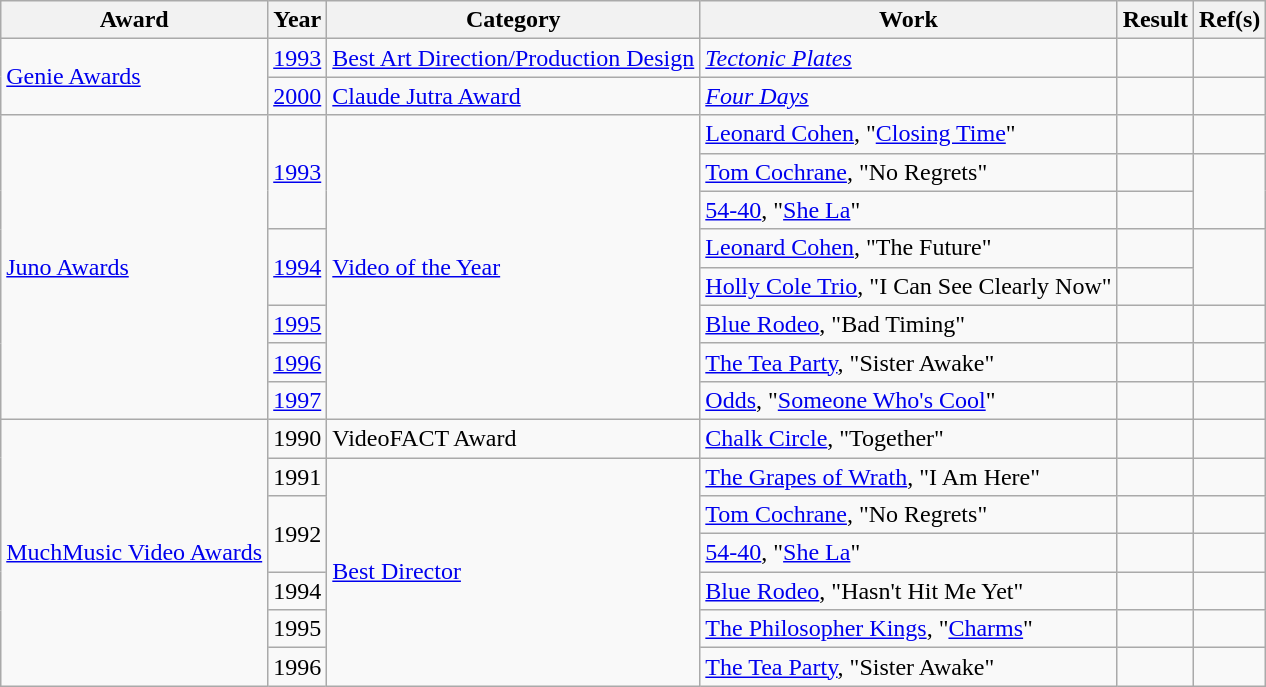<table class="wikitable plainrowheaders sortable">
<tr>
<th>Award</th>
<th>Year</th>
<th>Category</th>
<th>Work</th>
<th>Result</th>
<th>Ref(s)</th>
</tr>
<tr>
<td rowspan=2><a href='#'>Genie Awards</a></td>
<td><a href='#'>1993</a></td>
<td><a href='#'>Best Art Direction/Production Design</a></td>
<td><em><a href='#'>Tectonic Plates</a></em></td>
<td></td>
<td></td>
</tr>
<tr>
<td><a href='#'>2000</a></td>
<td><a href='#'>Claude Jutra Award</a></td>
<td><em><a href='#'>Four Days</a></em></td>
<td></td>
<td></td>
</tr>
<tr>
<td rowspan=8><a href='#'>Juno Awards</a></td>
<td rowspan=3><a href='#'>1993</a></td>
<td rowspan=8><a href='#'>Video of the Year</a></td>
<td><a href='#'>Leonard Cohen</a>, "<a href='#'>Closing Time</a>"</td>
<td></td>
<td></td>
</tr>
<tr>
<td><a href='#'>Tom Cochrane</a>, "No Regrets"</td>
<td></td>
<td rowspan=2></td>
</tr>
<tr>
<td><a href='#'>54-40</a>, "<a href='#'>She La</a>"</td>
<td></td>
</tr>
<tr>
<td rowspan=2><a href='#'>1994</a></td>
<td><a href='#'>Leonard Cohen</a>, "The Future"</td>
<td></td>
<td rowspan=2></td>
</tr>
<tr>
<td><a href='#'>Holly Cole Trio</a>, "I Can See Clearly Now"</td>
<td></td>
</tr>
<tr>
<td><a href='#'>1995</a></td>
<td><a href='#'>Blue Rodeo</a>, "Bad Timing"</td>
<td></td>
<td></td>
</tr>
<tr>
<td><a href='#'>1996</a></td>
<td><a href='#'>The Tea Party</a>, "Sister Awake"</td>
<td></td>
<td></td>
</tr>
<tr>
<td><a href='#'>1997</a></td>
<td><a href='#'>Odds</a>, "<a href='#'>Someone Who's Cool</a>"</td>
<td></td>
<td></td>
</tr>
<tr>
<td rowspan=7><a href='#'>MuchMusic Video Awards</a></td>
<td>1990</td>
<td>VideoFACT Award</td>
<td><a href='#'>Chalk Circle</a>, "Together"</td>
<td></td>
<td></td>
</tr>
<tr>
<td>1991</td>
<td rowspan=6><a href='#'>Best Director</a></td>
<td><a href='#'>The Grapes of Wrath</a>, "I Am Here"</td>
<td></td>
<td></td>
</tr>
<tr>
<td rowspan=2>1992</td>
<td><a href='#'>Tom Cochrane</a>, "No Regrets"</td>
<td></td>
<td></td>
</tr>
<tr>
<td><a href='#'>54-40</a>, "<a href='#'>She La</a>"</td>
<td></td>
<td></td>
</tr>
<tr>
<td>1994</td>
<td><a href='#'>Blue Rodeo</a>, "Hasn't Hit Me Yet"</td>
<td></td>
<td></td>
</tr>
<tr>
<td>1995</td>
<td><a href='#'>The Philosopher Kings</a>, "<a href='#'>Charms</a>"</td>
<td></td>
<td></td>
</tr>
<tr>
<td>1996</td>
<td><a href='#'>The Tea Party</a>, "Sister Awake"</td>
<td></td>
<td></td>
</tr>
</table>
